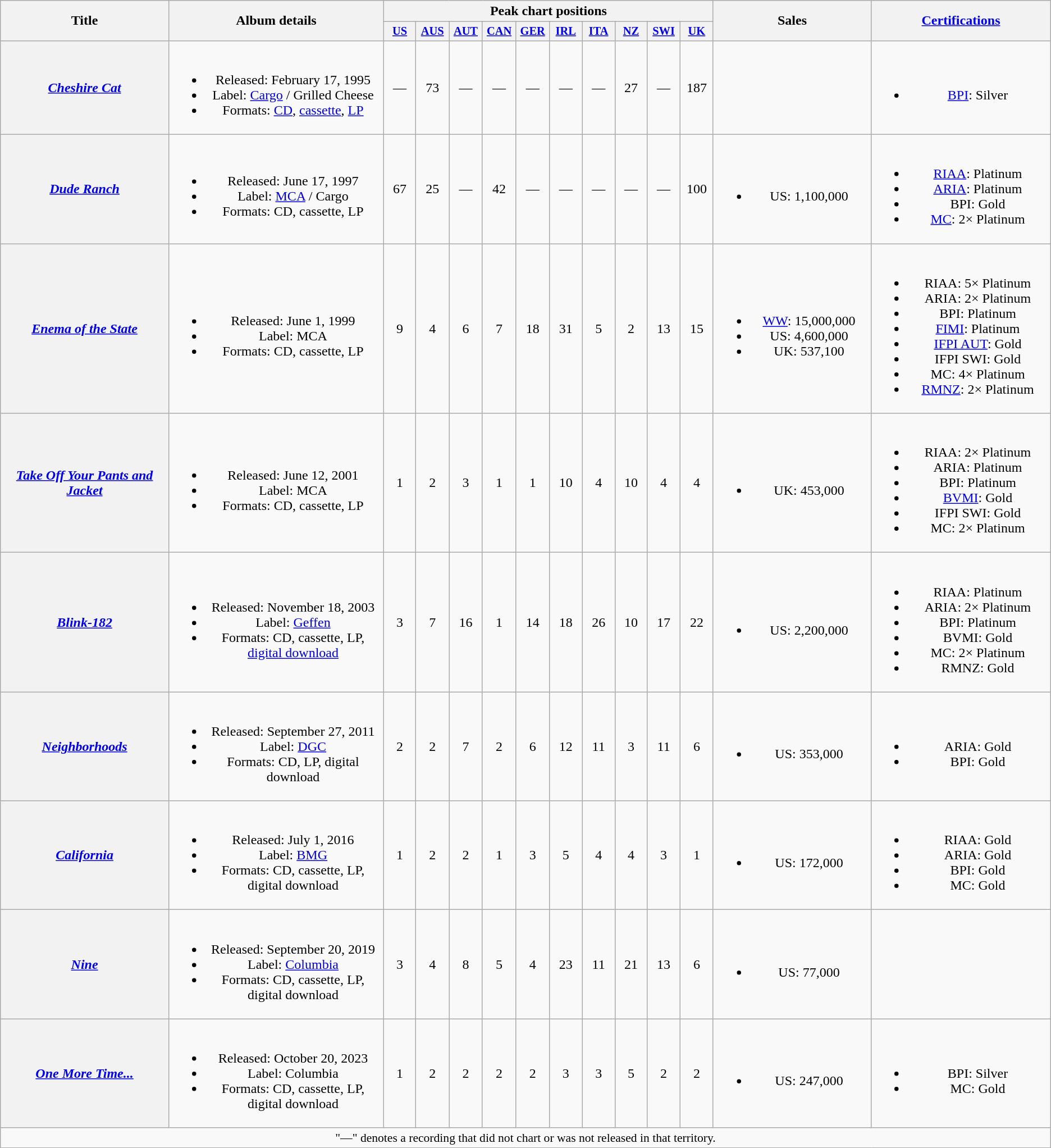<table class="wikitable plainrowheaders" style="text-align:center;">
<tr>
<th scope="col" rowspan="2" style="width:13em;">Title</th>
<th scope="col" rowspan="2" style="width:17em;">Album details</th>
<th scope="col" colspan="10">Peak chart positions</th>
<th scope="col" rowspan="2" style="width:12em;">Sales</th>
<th scope="col" rowspan="2" style="width:14em;"><a href='#'>Certifications</a></th>
</tr>
<tr>
<th scope="col" style="width:2.5em;font-size:85%;"><a href='#'>US</a><br></th>
<th scope="col" style="width:2.5em;font-size:85%;"><a href='#'>AUS</a><br></th>
<th scope="col" style="width:2.5em;font-size:85%;"><a href='#'>AUT</a><br></th>
<th scope="col" style="width:2.5em;font-size:85%;"><a href='#'>CAN</a><br></th>
<th scope="col" style="width:2.5em;font-size:85%;"><a href='#'>GER</a><br></th>
<th scope="col" style="width:2.5em;font-size:85%;"><a href='#'>IRL</a><br></th>
<th scope="col" style="width:2.5em;font-size:85%;"><a href='#'>ITA</a><br></th>
<th scope="col" style="width:2.5em;font-size:85%;"><a href='#'>NZ</a><br></th>
<th scope="col" style="width:2.5em;font-size:85%;"><a href='#'>SWI</a><br></th>
<th scope="col" style="width:2.5em;font-size:85%;"><a href='#'>UK</a><br></th>
</tr>
<tr>
<th scope="row"><em><a href='#'>Cheshire Cat</a></em></th>
<td><br><ul><li>Released: February 17, 1995</li><li>Label: <a href='#'>Cargo</a> / Grilled Cheese</li><li>Formats: <a href='#'>CD</a>, <a href='#'>cassette</a>, <a href='#'>LP</a></li></ul></td>
<td>—</td>
<td>73</td>
<td>—</td>
<td>—</td>
<td>—</td>
<td>—</td>
<td>—</td>
<td>27</td>
<td>—</td>
<td>187</td>
<td></td>
<td><br><ul><li><a href='#'>BPI</a>: Silver</li></ul></td>
</tr>
<tr>
<th scope="row"><em><a href='#'>Dude Ranch</a></em></th>
<td><br><ul><li>Released: June 17, 1997</li><li>Label: <a href='#'>MCA</a> / Cargo</li><li>Formats: CD, cassette, LP</li></ul></td>
<td>67</td>
<td>25</td>
<td>—</td>
<td>42</td>
<td>—</td>
<td>—</td>
<td>—</td>
<td>—</td>
<td>—</td>
<td>100</td>
<td><br><ul><li>US: 1,100,000</li></ul></td>
<td><br><ul><li><a href='#'>RIAA</a>: Platinum</li><li><a href='#'>ARIA</a>: Platinum</li><li>BPI: Gold</li><li><a href='#'>MC</a>: 2× Platinum</li></ul></td>
</tr>
<tr>
<th scope="row"><em><a href='#'>Enema of the State</a></em></th>
<td><br><ul><li>Released: June 1, 1999</li><li>Label: MCA</li><li>Formats: CD, cassette, LP</li></ul></td>
<td>9</td>
<td>4</td>
<td>6</td>
<td>7</td>
<td>18</td>
<td>31</td>
<td>5</td>
<td>2</td>
<td>13</td>
<td>15</td>
<td><br><ul><li><a href='#'>WW</a>: 15,000,000</li><li>US: 4,600,000</li><li>UK: 537,100</li></ul></td>
<td><br><ul><li>RIAA: 5× Platinum</li><li>ARIA: 2× Platinum</li><li>BPI: Platinum</li><li><a href='#'>FIMI</a>: Platinum</li><li><a href='#'>IFPI AUT</a>: Gold</li><li>IFPI SWI: Gold</li><li>MC: 4× Platinum</li><li><a href='#'>RMNZ</a>: 2× Platinum</li></ul></td>
</tr>
<tr>
<th scope="row"><em><a href='#'>Take Off Your Pants and Jacket</a></em></th>
<td><br><ul><li>Released: June 12, 2001</li><li>Label: MCA</li><li>Formats: CD, cassette, LP</li></ul></td>
<td>1</td>
<td>2</td>
<td>3</td>
<td>1</td>
<td>1</td>
<td>10</td>
<td>4</td>
<td>10</td>
<td>4</td>
<td>4</td>
<td><br><ul><li>UK: 453,000</li></ul></td>
<td><br><ul><li>RIAA: 2× Platinum</li><li>ARIA: Platinum</li><li>BPI: Platinum</li><li><a href='#'>BVMI</a>: Gold</li><li>IFPI SWI: Gold</li><li>MC: 2× Platinum</li></ul></td>
</tr>
<tr>
<th scope="row"><em><a href='#'>Blink-182</a></em></th>
<td><br><ul><li>Released: November 18, 2003</li><li>Label: <a href='#'>Geffen</a></li><li>Formats: CD, cassette, LP, <a href='#'>digital download</a></li></ul></td>
<td>3</td>
<td>7</td>
<td>16</td>
<td>1</td>
<td>14</td>
<td>18</td>
<td>26</td>
<td>10</td>
<td>17</td>
<td>22</td>
<td><br><ul><li>US: 2,200,000</li></ul></td>
<td><br><ul><li>RIAA: Platinum</li><li>ARIA: 2× Platinum</li><li>BPI: Platinum</li><li>BVMI: Gold</li><li>MC: 2× Platinum</li><li>RMNZ: Gold</li></ul></td>
</tr>
<tr>
<th scope="row"><em><a href='#'>Neighborhoods</a></em></th>
<td><br><ul><li>Released: September 27, 2011</li><li>Label: <a href='#'>DGC</a></li><li>Formats: CD, LP, digital download</li></ul></td>
<td>2</td>
<td>2</td>
<td>7</td>
<td>2</td>
<td>6</td>
<td>12</td>
<td>11</td>
<td>3</td>
<td>11</td>
<td>6</td>
<td><br><ul><li>US: 353,000</li></ul></td>
<td><br><ul><li>ARIA: Gold</li><li>BPI: Gold</li></ul></td>
</tr>
<tr>
<th scope="row"><em><a href='#'>California</a></em></th>
<td><br><ul><li>Released: July 1, 2016</li><li>Label: <a href='#'>BMG</a></li><li>Formats: CD, cassette, LP, digital download</li></ul></td>
<td>1</td>
<td>2</td>
<td>2</td>
<td>1</td>
<td>3</td>
<td>5</td>
<td>4</td>
<td>4</td>
<td>3</td>
<td>1</td>
<td><br><ul><li>US:  172,000</li></ul></td>
<td><br><ul><li>RIAA: Gold</li><li>ARIA: Gold</li><li>BPI: Gold</li><li>MC: Gold</li></ul></td>
</tr>
<tr>
<th scope="row"><em><a href='#'>Nine</a></em></th>
<td><br><ul><li>Released: September 20, 2019</li><li>Label: <a href='#'>Columbia</a></li><li>Formats: CD, cassette, LP, digital download</li></ul></td>
<td>3</td>
<td>4</td>
<td>8</td>
<td>5</td>
<td>4</td>
<td>23</td>
<td>11</td>
<td>21</td>
<td>13</td>
<td>6</td>
<td><br><ul><li>US: 77,000</li></ul></td>
<td></td>
</tr>
<tr>
<th scope="row"><em><a href='#'>One More Time...</a></em></th>
<td><br><ul><li>Released: October 20, 2023</li><li>Label: Columbia</li><li>Formats: CD, cassette, LP, digital download</li></ul></td>
<td>1</td>
<td>2</td>
<td>2</td>
<td>2</td>
<td>2</td>
<td>3</td>
<td>3</td>
<td>5</td>
<td>2</td>
<td>2</td>
<td><br><ul><li>US: 247,000</li></ul></td>
<td><br><ul><li>BPI: Silver</li><li>MC: Gold</li></ul></td>
</tr>
<tr>
<td colspan="14" style="font-size:90%">"—" denotes a recording that did not chart or was not released in that territory.</td>
</tr>
</table>
